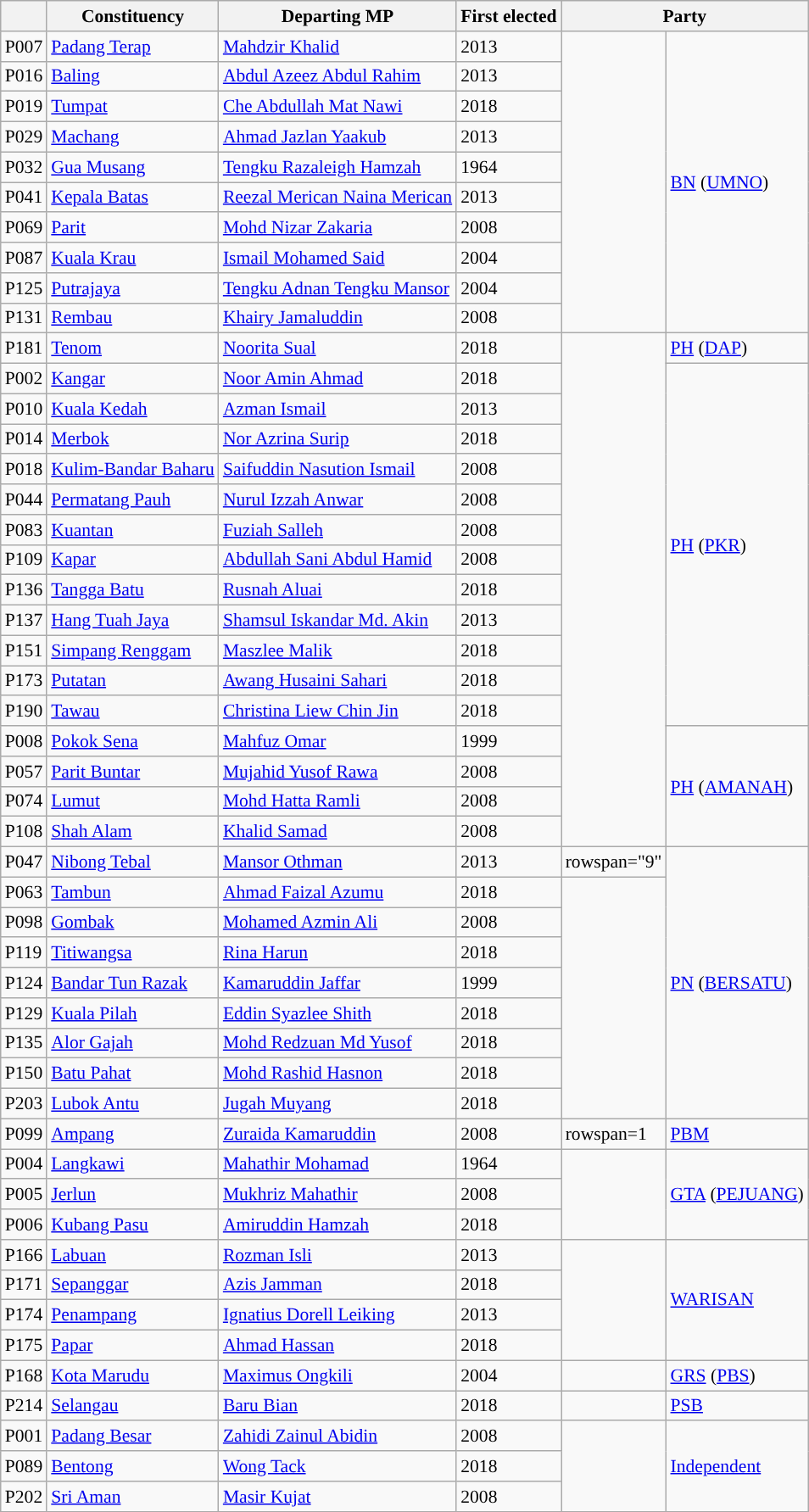<table class="wikitable sortable" style="font-size:90%">
<tr>
<th></th>
<th>Constituency</th>
<th>Departing MP</th>
<th>First elected</th>
<th colspan="2">Party</th>
</tr>
<tr>
<td>P007</td>
<td><a href='#'>Padang Terap</a></td>
<td><a href='#'>Mahdzir Khalid</a></td>
<td>2013</td>
<td rowspan="10"></td>
<td rowspan="10"><a href='#'>BN</a> (<a href='#'>UMNO</a>)</td>
</tr>
<tr>
<td>P016</td>
<td><a href='#'>Baling</a></td>
<td><a href='#'>Abdul Azeez Abdul Rahim</a></td>
<td>2013</td>
</tr>
<tr>
<td>P019</td>
<td><a href='#'>Tumpat</a></td>
<td><a href='#'>Che Abdullah Mat Nawi</a></td>
<td>2018</td>
</tr>
<tr>
<td>P029</td>
<td><a href='#'>Machang</a></td>
<td><a href='#'>Ahmad Jazlan Yaakub</a></td>
<td>2013</td>
</tr>
<tr>
<td>P032</td>
<td><a href='#'>Gua Musang</a></td>
<td><a href='#'>Tengku Razaleigh Hamzah</a></td>
<td>1964</td>
</tr>
<tr>
<td>P041</td>
<td><a href='#'>Kepala Batas</a></td>
<td><a href='#'>Reezal Merican Naina Merican</a></td>
<td>2013</td>
</tr>
<tr>
<td>P069</td>
<td><a href='#'>Parit</a></td>
<td><a href='#'>Mohd Nizar Zakaria</a></td>
<td>2008</td>
</tr>
<tr>
<td>P087</td>
<td><a href='#'>Kuala Krau</a></td>
<td><a href='#'>Ismail Mohamed Said</a></td>
<td>2004</td>
</tr>
<tr>
<td>P125</td>
<td><a href='#'>Putrajaya</a></td>
<td><a href='#'>Tengku Adnan Tengku Mansor</a></td>
<td>2004</td>
</tr>
<tr>
<td>P131</td>
<td><a href='#'>Rembau</a></td>
<td><a href='#'>Khairy Jamaluddin</a></td>
<td>2008</td>
</tr>
<tr>
<td>P181</td>
<td><a href='#'>Tenom</a></td>
<td><a href='#'>Noorita Sual</a></td>
<td>2018</td>
<td rowspan="17"></td>
<td rowspan="1"><a href='#'>PH</a> (<a href='#'>DAP</a>)</td>
</tr>
<tr>
<td>P002</td>
<td><a href='#'>Kangar</a></td>
<td><a href='#'>Noor Amin Ahmad</a></td>
<td>2018</td>
<td rowspan="12"><a href='#'>PH</a> (<a href='#'>PKR</a>)</td>
</tr>
<tr>
<td>P010</td>
<td><a href='#'>Kuala Kedah</a></td>
<td><a href='#'>Azman Ismail</a></td>
<td>2013</td>
</tr>
<tr>
<td>P014</td>
<td><a href='#'>Merbok</a></td>
<td><a href='#'>Nor Azrina Surip</a></td>
<td>2018</td>
</tr>
<tr>
<td>P018</td>
<td><a href='#'>Kulim-Bandar Baharu</a></td>
<td><a href='#'>Saifuddin Nasution Ismail</a></td>
<td>2008</td>
</tr>
<tr>
<td>P044</td>
<td><a href='#'>Permatang Pauh</a></td>
<td><a href='#'>Nurul Izzah Anwar</a></td>
<td>2008</td>
</tr>
<tr>
<td>P083</td>
<td><a href='#'>Kuantan</a></td>
<td><a href='#'>Fuziah Salleh</a></td>
<td>2008</td>
</tr>
<tr>
<td>P109</td>
<td><a href='#'>Kapar</a></td>
<td><a href='#'>Abdullah Sani Abdul Hamid</a></td>
<td>2008</td>
</tr>
<tr>
<td>P136</td>
<td><a href='#'>Tangga Batu</a></td>
<td><a href='#'>Rusnah Aluai</a></td>
<td>2018</td>
</tr>
<tr>
<td>P137</td>
<td><a href='#'>Hang Tuah Jaya</a></td>
<td><a href='#'>Shamsul Iskandar Md. Akin</a></td>
<td>2013</td>
</tr>
<tr>
<td>P151</td>
<td><a href='#'>Simpang Renggam</a></td>
<td><a href='#'>Maszlee Malik</a></td>
<td>2018</td>
</tr>
<tr>
<td>P173</td>
<td><a href='#'>Putatan</a></td>
<td><a href='#'>Awang Husaini Sahari</a></td>
<td>2018</td>
</tr>
<tr>
<td>P190</td>
<td><a href='#'>Tawau</a></td>
<td><a href='#'>Christina Liew Chin Jin</a></td>
<td>2018</td>
</tr>
<tr>
<td>P008</td>
<td><a href='#'>Pokok Sena</a></td>
<td><a href='#'>Mahfuz Omar</a></td>
<td>1999</td>
<td rowspan="4"><a href='#'>PH</a> (<a href='#'>AMANAH</a>)</td>
</tr>
<tr>
<td>P057</td>
<td><a href='#'>Parit Buntar</a></td>
<td><a href='#'>Mujahid Yusof Rawa</a></td>
<td>2008</td>
</tr>
<tr>
<td>P074</td>
<td><a href='#'>Lumut</a></td>
<td><a href='#'>Mohd Hatta Ramli</a></td>
<td>2008</td>
</tr>
<tr>
<td>P108</td>
<td><a href='#'>Shah Alam</a></td>
<td><a href='#'>Khalid Samad</a></td>
<td>2008</td>
</tr>
<tr>
<td>P047</td>
<td><a href='#'>Nibong Tebal</a></td>
<td><a href='#'>Mansor Othman</a></td>
<td>2013</td>
<td>rowspan="9" </td>
<td rowspan="9"><a href='#'>PN</a> (<a href='#'>BERSATU</a>)</td>
</tr>
<tr>
<td>P063</td>
<td><a href='#'>Tambun</a></td>
<td><a href='#'>Ahmad Faizal Azumu</a></td>
<td>2018</td>
</tr>
<tr>
<td>P098</td>
<td><a href='#'>Gombak</a></td>
<td><a href='#'>Mohamed Azmin Ali</a></td>
<td>2008</td>
</tr>
<tr>
<td>P119</td>
<td><a href='#'>Titiwangsa</a></td>
<td><a href='#'>Rina Harun</a></td>
<td>2018</td>
</tr>
<tr>
<td>P124</td>
<td><a href='#'>Bandar Tun Razak</a></td>
<td><a href='#'>Kamaruddin Jaffar</a></td>
<td>1999</td>
</tr>
<tr>
<td>P129</td>
<td><a href='#'>Kuala Pilah</a></td>
<td><a href='#'>Eddin Syazlee Shith</a></td>
<td>2018</td>
</tr>
<tr>
<td>P135</td>
<td><a href='#'>Alor Gajah</a></td>
<td><a href='#'>Mohd Redzuan Md Yusof</a></td>
<td>2018</td>
</tr>
<tr>
<td>P150</td>
<td><a href='#'>Batu Pahat</a></td>
<td><a href='#'>Mohd Rashid Hasnon</a></td>
<td>2018</td>
</tr>
<tr>
<td>P203</td>
<td><a href='#'>Lubok Antu</a></td>
<td><a href='#'>Jugah Muyang</a></td>
<td>2018</td>
</tr>
<tr>
<td>P099</td>
<td><a href='#'>Ampang</a></td>
<td><a href='#'>Zuraida Kamaruddin</a></td>
<td>2008</td>
<td>rowspan=1 </td>
<td rowspan="1"><a href='#'>PBM</a></td>
</tr>
<tr>
<td>P004</td>
<td><a href='#'>Langkawi</a></td>
<td><a href='#'>Mahathir Mohamad</a></td>
<td>1964</td>
<td rowspan=3></td>
<td rowspan="3"><a href='#'>GTA</a> (<a href='#'>PEJUANG</a>)</td>
</tr>
<tr>
<td>P005</td>
<td><a href='#'>Jerlun</a></td>
<td><a href='#'>Mukhriz Mahathir</a></td>
<td>2008</td>
</tr>
<tr>
<td>P006</td>
<td><a href='#'>Kubang Pasu</a></td>
<td><a href='#'>Amiruddin Hamzah</a></td>
<td>2018</td>
</tr>
<tr>
<td>P166</td>
<td><a href='#'>Labuan</a></td>
<td><a href='#'>Rozman Isli</a></td>
<td>2013</td>
<td rowspan=4></td>
<td rowspan="4"><a href='#'>WARISAN</a></td>
</tr>
<tr>
<td>P171</td>
<td><a href='#'>Sepanggar</a></td>
<td><a href='#'>Azis Jamman</a></td>
<td>2018</td>
</tr>
<tr>
<td>P174</td>
<td><a href='#'>Penampang</a></td>
<td><a href='#'>Ignatius Dorell Leiking</a></td>
<td>2013</td>
</tr>
<tr>
<td>P175</td>
<td><a href='#'>Papar</a></td>
<td><a href='#'>Ahmad Hassan</a></td>
<td>2018</td>
</tr>
<tr>
<td>P168</td>
<td><a href='#'>Kota Marudu</a></td>
<td><a href='#'>Maximus Ongkili</a></td>
<td>2004</td>
<td></td>
<td><a href='#'>GRS</a> (<a href='#'>PBS</a>)</td>
</tr>
<tr>
<td>P214</td>
<td><a href='#'>Selangau</a></td>
<td><a href='#'>Baru Bian</a></td>
<td>2018</td>
<td></td>
<td><a href='#'>PSB</a></td>
</tr>
<tr>
<td>P001</td>
<td><a href='#'>Padang Besar</a></td>
<td><a href='#'>Zahidi Zainul Abidin</a></td>
<td>2008</td>
<td rowspan="3"></td>
<td rowspan="3"><a href='#'>Independent</a></td>
</tr>
<tr>
<td>P089</td>
<td><a href='#'>Bentong</a></td>
<td><a href='#'>Wong Tack</a></td>
<td>2018</td>
</tr>
<tr>
<td>P202</td>
<td><a href='#'>Sri Aman</a></td>
<td><a href='#'>Masir Kujat</a></td>
<td>2008</td>
</tr>
<tr>
</tr>
</table>
